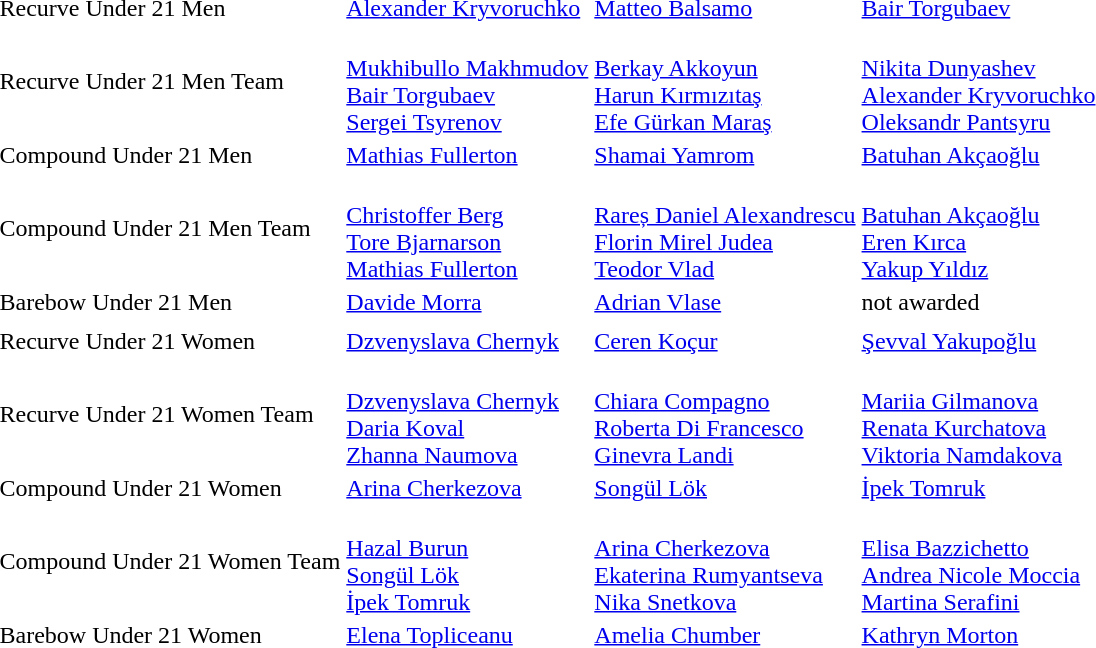<table>
<tr>
<td>Recurve Under 21 Men</td>
<td><a href='#'>Alexander Kryvoruchko</a><br></td>
<td><a href='#'>Matteo Balsamo</a><br></td>
<td><a href='#'>Bair Torgubaev</a><br></td>
</tr>
<tr>
<td>Recurve Under 21 Men Team</td>
<td><br><a href='#'>Mukhibullo Makhmudov</a><br><a href='#'>Bair Torgubaev</a><br><a href='#'>Sergei Tsyrenov</a></td>
<td><br><a href='#'>Berkay Akkoyun</a><br><a href='#'>Harun Kırmızıtaş</a><br><a href='#'>Efe Gürkan Maraş</a></td>
<td><br><a href='#'>Nikita Dunyashev</a><br><a href='#'>Alexander Kryvoruchko</a><br><a href='#'>Oleksandr Pantsyru</a></td>
</tr>
<tr>
<td>Compound Under 21 Men</td>
<td><a href='#'>Mathias Fullerton</a><br></td>
<td><a href='#'>Shamai Yamrom</a><br></td>
<td><a href='#'>Batuhan Akçaoğlu</a><br></td>
</tr>
<tr>
<td>Compound Under 21 Men Team</td>
<td><br><a href='#'>Christoffer Berg</a><br><a href='#'>Tore Bjarnarson</a><br><a href='#'>Mathias Fullerton</a></td>
<td><br><a href='#'>Rareș Daniel Alexandrescu</a><br><a href='#'>Florin Mirel Judea</a><br><a href='#'>Teodor Vlad</a></td>
<td><br><a href='#'>Batuhan Akçaoğlu</a><br><a href='#'>Eren Kırca</a><br><a href='#'>Yakup Yıldız</a></td>
</tr>
<tr>
<td>Barebow Under 21 Men</td>
<td><a href='#'>Davide Morra</a><br></td>
<td><a href='#'>Adrian Vlase</a><br></td>
<td>not awarded</td>
</tr>
<tr>
<th colspan=7></th>
</tr>
<tr>
<td>Recurve Under 21 Women</td>
<td><a href='#'>Dzvenyslava Chernyk</a><br></td>
<td><a href='#'>Ceren Koçur</a><br></td>
<td><a href='#'>Şevval Yakupoğlu</a><br></td>
</tr>
<tr>
<td>Recurve Under 21 Women Team</td>
<td><br><a href='#'>Dzvenyslava Chernyk</a><br><a href='#'>Daria Koval</a><br><a href='#'>Zhanna Naumova</a></td>
<td><br><a href='#'>Chiara Compagno</a><br><a href='#'>Roberta Di Francesco</a><br><a href='#'>Ginevra Landi</a></td>
<td><br><a href='#'>Mariia Gilmanova</a><br><a href='#'>Renata Kurchatova</a><br><a href='#'>Viktoria Namdakova</a></td>
</tr>
<tr>
<td>Compound Under 21 Women</td>
<td><a href='#'>Arina Cherkezova</a><br></td>
<td><a href='#'>Songül Lök</a><br></td>
<td><a href='#'>İpek Tomruk</a><br></td>
</tr>
<tr>
<td>Compound Under 21 Women Team</td>
<td><br><a href='#'>Hazal Burun</a><br><a href='#'>Songül Lök</a><br><a href='#'>İpek Tomruk</a></td>
<td><br><a href='#'>Arina Cherkezova</a><br><a href='#'>Ekaterina Rumyantseva</a><br><a href='#'>Nika Snetkova</a></td>
<td><br><a href='#'>Elisa Bazzichetto</a><br><a href='#'>Andrea Nicole Moccia</a><br><a href='#'>Martina Serafini</a></td>
</tr>
<tr>
<td>Barebow Under 21 Women</td>
<td><a href='#'>Elena Topliceanu</a><br></td>
<td><a href='#'>Amelia Chumber</a><br></td>
<td><a href='#'>Kathryn Morton</a><br></td>
</tr>
</table>
